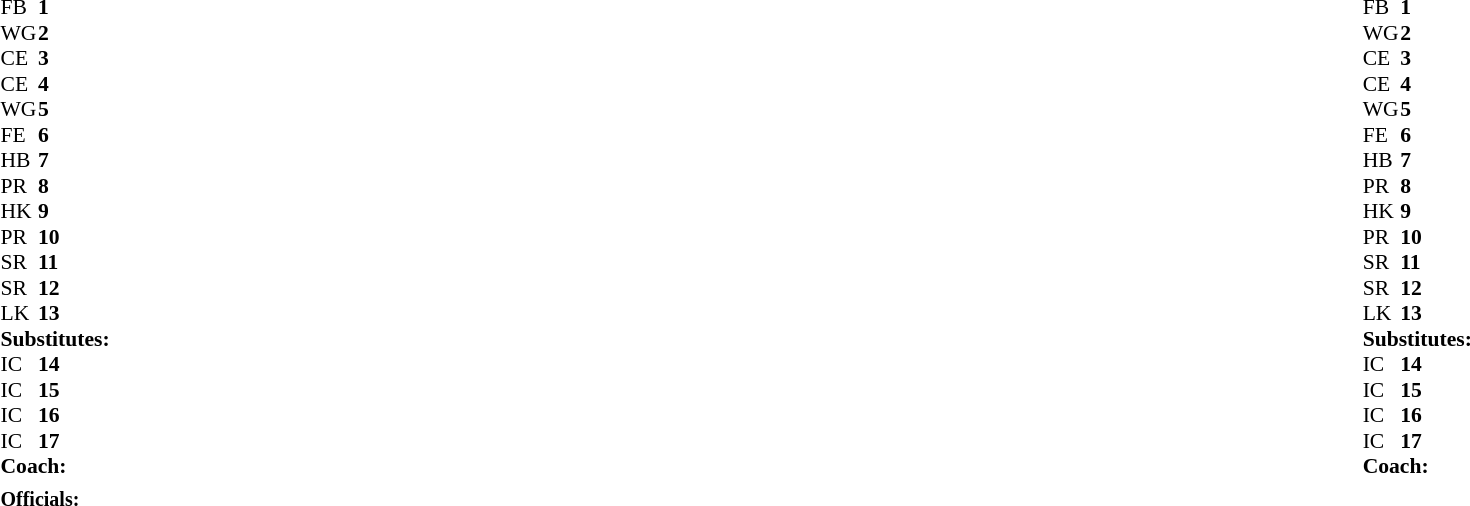<table class="mw-collapsible mw-collapsed" width="100%">
<tr>
<td valign="top" width="50%"><br><table cellspacing="0" cellpadding="0" style="font-size: 90%">
<tr>
<th width="25"></th>
<th width="25"></th>
</tr>
<tr>
<td>FB</td>
<td><strong>1</strong></td>
<td></td>
</tr>
<tr>
<td>WG</td>
<td><strong>2</strong></td>
<td></td>
</tr>
<tr>
<td>CE</td>
<td><strong>3</strong></td>
<td></td>
</tr>
<tr>
<td>CE</td>
<td><strong>4</strong></td>
<td></td>
</tr>
<tr>
<td>WG</td>
<td><strong>5</strong></td>
<td></td>
</tr>
<tr>
<td>FE</td>
<td><strong>6</strong></td>
<td></td>
</tr>
<tr>
<td>HB</td>
<td><strong>7</strong></td>
<td></td>
</tr>
<tr>
<td>PR</td>
<td><strong>8</strong></td>
<td></td>
</tr>
<tr>
<td>HK</td>
<td><strong>9</strong></td>
<td></td>
</tr>
<tr>
<td>PR</td>
<td><strong>10</strong></td>
<td></td>
</tr>
<tr>
<td>SR</td>
<td><strong>11</strong></td>
<td></td>
</tr>
<tr>
<td>SR</td>
<td><strong>12</strong></td>
<td></td>
</tr>
<tr>
<td>LK</td>
<td><strong>13</strong></td>
<td></td>
</tr>
<tr>
<td colspan="3"><strong>Substitutes:</strong></td>
</tr>
<tr>
<td>IC</td>
<td><strong>14</strong></td>
<td></td>
</tr>
<tr>
<td>IC</td>
<td><strong>15</strong></td>
<td></td>
</tr>
<tr>
<td>IC</td>
<td><strong>16</strong></td>
<td></td>
</tr>
<tr>
<td>IC</td>
<td><strong>17</strong></td>
<td></td>
</tr>
<tr>
<td colspan="3"><strong>Coach:</strong></td>
</tr>
<tr>
<td colspan="4"></td>
</tr>
</table>
</td>
<td valign="top" width="50%"><br><table cellspacing="0" cellpadding="0" align="center" style="font-size: 90%">
<tr>
<th width="25"></th>
<th width="25"></th>
</tr>
<tr>
<td>FB</td>
<td><strong>1</strong></td>
<td></td>
</tr>
<tr>
<td>WG</td>
<td><strong>2</strong></td>
<td></td>
</tr>
<tr>
<td>CE</td>
<td><strong>3</strong></td>
<td></td>
</tr>
<tr>
<td>CE</td>
<td><strong>4</strong></td>
<td></td>
</tr>
<tr>
<td>WG</td>
<td><strong>5</strong></td>
<td></td>
</tr>
<tr>
<td>FE</td>
<td><strong>6</strong></td>
<td></td>
</tr>
<tr>
<td>HB</td>
<td><strong>7</strong></td>
<td></td>
</tr>
<tr>
<td>PR</td>
<td><strong>8</strong></td>
<td></td>
</tr>
<tr>
<td>HK</td>
<td><strong>9</strong></td>
<td></td>
</tr>
<tr>
<td>PR</td>
<td><strong>10</strong></td>
<td></td>
</tr>
<tr>
<td>SR</td>
<td><strong>11</strong></td>
<td></td>
</tr>
<tr>
<td>SR</td>
<td><strong>12</strong></td>
<td></td>
</tr>
<tr>
<td>LK</td>
<td><strong>13</strong></td>
<td></td>
</tr>
<tr>
<td colspan="3"><strong>Substitutes:</strong></td>
</tr>
<tr>
<td>IC</td>
<td><strong>14</strong></td>
<td></td>
</tr>
<tr>
<td>IC</td>
<td><strong>15</strong></td>
<td></td>
</tr>
<tr>
<td>IC</td>
<td><strong>16</strong></td>
<td></td>
</tr>
<tr>
<td>IC</td>
<td><strong>17</strong></td>
<td></td>
</tr>
<tr>
<td colspan="3"><strong>Coach:</strong></td>
</tr>
<tr>
<td colspan="4"></td>
</tr>
</table>
</td>
</tr>
<tr>
<td><strong><small>Officials:</small></strong></td>
<td></td>
</tr>
</table>
